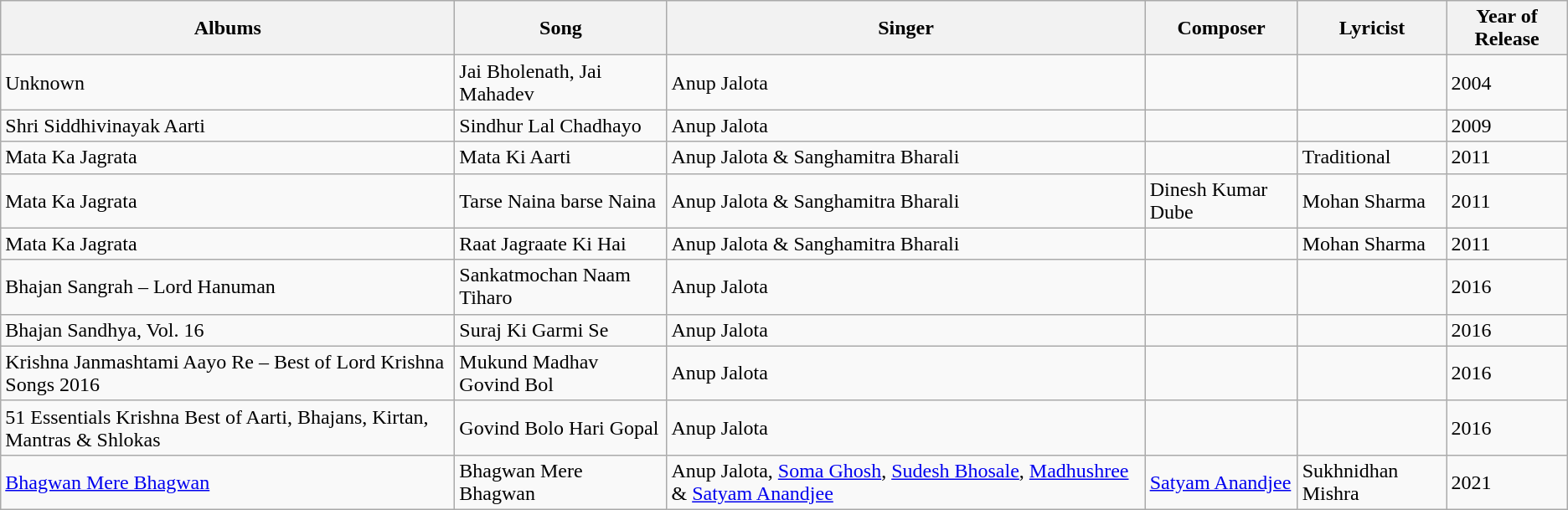<table class="wikitable sortable">
<tr>
<th>Albums</th>
<th>Song</th>
<th>Singer</th>
<th>Composer</th>
<th>Lyricist</th>
<th>Year of Release</th>
</tr>
<tr>
<td>Unknown</td>
<td>Jai Bholenath, Jai Mahadev</td>
<td>Anup Jalota</td>
<td></td>
<td></td>
<td>2004</td>
</tr>
<tr>
<td>Shri Siddhivinayak Aarti</td>
<td>Sindhur Lal Chadhayo</td>
<td>Anup Jalota</td>
<td></td>
<td></td>
<td>2009</td>
</tr>
<tr>
<td>Mata Ka Jagrata</td>
<td>Mata Ki Aarti</td>
<td>Anup Jalota & Sanghamitra Bharali</td>
<td></td>
<td>Traditional</td>
<td>2011</td>
</tr>
<tr>
<td>Mata Ka Jagrata</td>
<td>Tarse Naina barse Naina</td>
<td>Anup Jalota & Sanghamitra Bharali</td>
<td>Dinesh Kumar Dube</td>
<td>Mohan Sharma</td>
<td>2011</td>
</tr>
<tr>
<td>Mata Ka Jagrata</td>
<td>Raat Jagraate Ki Hai</td>
<td>Anup Jalota & Sanghamitra Bharali</td>
<td></td>
<td>Mohan Sharma</td>
<td>2011</td>
</tr>
<tr>
<td>Bhajan Sangrah – Lord Hanuman</td>
<td>Sankatmochan Naam Tiharo</td>
<td>Anup Jalota</td>
<td></td>
<td></td>
<td>2016</td>
</tr>
<tr>
<td>Bhajan Sandhya, Vol. 16</td>
<td>Suraj Ki Garmi Se</td>
<td>Anup Jalota</td>
<td></td>
<td></td>
<td>2016</td>
</tr>
<tr>
<td>Krishna Janmashtami Aayo Re – Best of Lord Krishna Songs 2016</td>
<td>Mukund Madhav Govind Bol</td>
<td>Anup Jalota</td>
<td></td>
<td></td>
<td>2016</td>
</tr>
<tr>
<td>51 Essentials Krishna Best of Aarti, Bhajans, Kirtan, Mantras & Shlokas</td>
<td>Govind Bolo Hari Gopal</td>
<td>Anup Jalota</td>
<td></td>
<td></td>
<td>2016</td>
</tr>
<tr>
<td><a href='#'>Bhagwan Mere Bhagwan</a></td>
<td>Bhagwan Mere Bhagwan</td>
<td>Anup Jalota, <a href='#'>Soma Ghosh</a>, <a href='#'>Sudesh Bhosale</a>, <a href='#'>Madhushree</a> & <a href='#'>Satyam Anandjee</a></td>
<td><a href='#'>Satyam Anandjee</a></td>
<td>Sukhnidhan Mishra</td>
<td>2021</td>
</tr>
</table>
